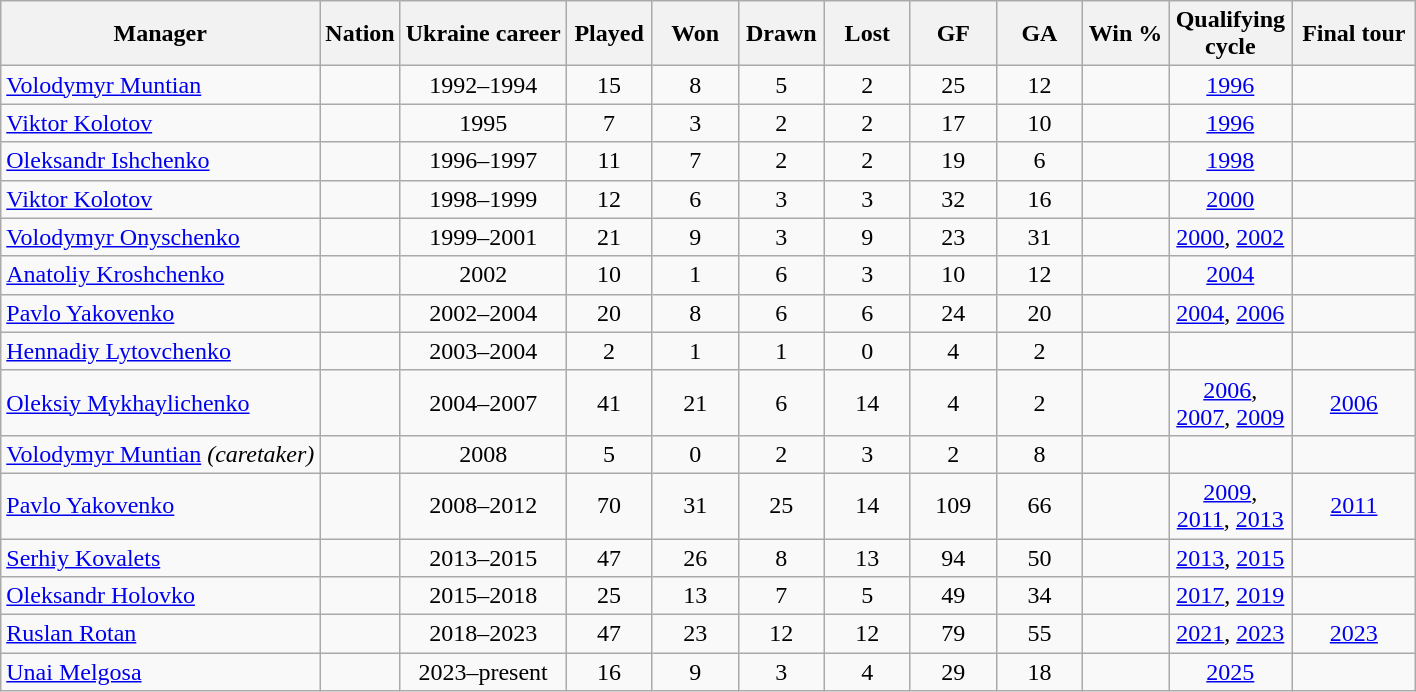<table class="wikitable sortable" style="font-size:100%; text-align:center">
<tr>
<th>Manager</th>
<th>Nation</th>
<th>Ukraine career</th>
<th width=50px>Played</th>
<th width=50px>Won</th>
<th width=50px>Drawn</th>
<th width=50px>Lost</th>
<th width=50px>GF</th>
<th width=50px>GA</th>
<th width=50px>Win %</th>
<th width=75px>Qualifying cycle</th>
<th width=75px>Final tour</th>
</tr>
<tr>
<td style="text-align: left;"><a href='#'>Volodymyr Muntian</a></td>
<td></td>
<td>1992–1994</td>
<td>15</td>
<td>8</td>
<td>5</td>
<td>2</td>
<td>25</td>
<td>12</td>
<td></td>
<td><a href='#'>1996</a></td>
<td></td>
</tr>
<tr>
<td style="text-align: left;"><a href='#'>Viktor Kolotov</a></td>
<td></td>
<td>1995</td>
<td>7</td>
<td>3</td>
<td>2</td>
<td>2</td>
<td>17</td>
<td>10</td>
<td></td>
<td><a href='#'>1996</a></td>
<td></td>
</tr>
<tr>
<td style="text-align: left;"><a href='#'>Oleksandr Ishchenko</a></td>
<td></td>
<td>1996–1997</td>
<td>11</td>
<td>7</td>
<td>2</td>
<td>2</td>
<td>19</td>
<td>6</td>
<td></td>
<td><a href='#'>1998</a></td>
<td></td>
</tr>
<tr>
<td style="text-align: left;"><a href='#'>Viktor Kolotov</a></td>
<td></td>
<td>1998–1999</td>
<td>12</td>
<td>6</td>
<td>3</td>
<td>3</td>
<td>32</td>
<td>16</td>
<td></td>
<td><a href='#'>2000</a></td>
<td></td>
</tr>
<tr>
<td style="text-align: left;"><a href='#'>Volodymyr Onyschenko</a></td>
<td></td>
<td>1999–2001</td>
<td>21</td>
<td>9</td>
<td>3</td>
<td>9</td>
<td>23</td>
<td>31</td>
<td></td>
<td><a href='#'>2000</a>, <a href='#'>2002</a></td>
<td></td>
</tr>
<tr>
<td style="text-align: left;"><a href='#'>Anatoliy Kroshchenko</a></td>
<td></td>
<td>2002</td>
<td>10</td>
<td>1</td>
<td>6</td>
<td>3</td>
<td>10</td>
<td>12</td>
<td></td>
<td><a href='#'>2004</a></td>
<td></td>
</tr>
<tr>
<td style="text-align: left;"><a href='#'>Pavlo Yakovenko</a></td>
<td></td>
<td>2002–2004</td>
<td>20</td>
<td>8</td>
<td>6</td>
<td>6</td>
<td>24</td>
<td>20</td>
<td></td>
<td><a href='#'>2004</a>, <a href='#'>2006</a></td>
<td></td>
</tr>
<tr>
<td style="text-align: left;"><a href='#'>Hennadiy Lytovchenko</a></td>
<td></td>
<td>2003–2004</td>
<td>2</td>
<td>1</td>
<td>1</td>
<td>0</td>
<td>4</td>
<td>2</td>
<td></td>
<td></td>
<td></td>
</tr>
<tr>
<td style="text-align: left;"><a href='#'>Oleksiy Mykhaylichenko</a></td>
<td></td>
<td>2004–2007</td>
<td>41</td>
<td>21</td>
<td>6</td>
<td>14</td>
<td>4</td>
<td>2</td>
<td></td>
<td><a href='#'>2006</a>, <a href='#'>2007</a>, <a href='#'>2009</a></td>
<td><a href='#'>2006</a></td>
</tr>
<tr>
<td style="text-align: left;"><a href='#'>Volodymyr Muntian</a> <em>(caretaker)</em></td>
<td></td>
<td>2008</td>
<td>5</td>
<td>0</td>
<td>2</td>
<td>3</td>
<td>2</td>
<td>8</td>
<td></td>
<td></td>
<td></td>
</tr>
<tr>
<td style="text-align: left;"><a href='#'>Pavlo Yakovenko</a></td>
<td></td>
<td>2008–2012</td>
<td>70</td>
<td>31</td>
<td>25</td>
<td>14</td>
<td>109</td>
<td>66</td>
<td></td>
<td><a href='#'>2009</a>, <a href='#'>2011</a>, <a href='#'>2013</a></td>
<td><a href='#'>2011</a></td>
</tr>
<tr>
<td style="text-align: left;"><a href='#'>Serhiy Kovalets</a></td>
<td></td>
<td>2013–2015</td>
<td>47</td>
<td>26</td>
<td>8</td>
<td>13</td>
<td>94</td>
<td>50</td>
<td></td>
<td><a href='#'>2013</a>, <a href='#'>2015</a></td>
<td></td>
</tr>
<tr>
<td style="text-align: left;"><a href='#'>Oleksandr Holovko</a></td>
<td></td>
<td>2015–2018</td>
<td>25</td>
<td>13</td>
<td>7</td>
<td>5</td>
<td>49</td>
<td>34</td>
<td></td>
<td><a href='#'>2017</a>, <a href='#'>2019</a></td>
<td></td>
</tr>
<tr>
<td style="text-align: left;"><a href='#'>Ruslan Rotan</a></td>
<td></td>
<td>2018–2023</td>
<td>47</td>
<td>23</td>
<td>12</td>
<td>12</td>
<td>79</td>
<td>55</td>
<td></td>
<td><a href='#'>2021</a>, <a href='#'>2023</a></td>
<td><a href='#'>2023</a></td>
</tr>
<tr>
<td style="text-align: left;"><a href='#'>Unai Melgosa</a></td>
<td></td>
<td>2023–present</td>
<td>16</td>
<td>9</td>
<td>3</td>
<td>4</td>
<td>29</td>
<td>18</td>
<td></td>
<td><a href='#'>2025</a></td>
<td></td>
</tr>
</table>
